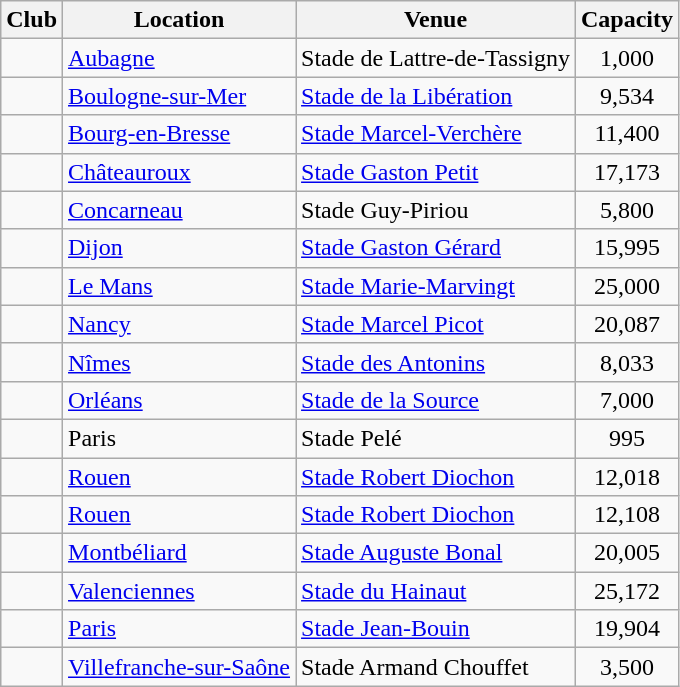<table class="wikitable sortable">
<tr>
<th>Club</th>
<th>Location</th>
<th>Venue</th>
<th>Capacity</th>
</tr>
<tr>
<td></td>
<td><a href='#'>Aubagne</a></td>
<td>Stade de Lattre-de-Tassigny</td>
<td align="center">1,000</td>
</tr>
<tr>
<td></td>
<td><a href='#'>Boulogne-sur-Mer</a></td>
<td><a href='#'>Stade de la Libération</a></td>
<td align="center">9,534</td>
</tr>
<tr>
<td></td>
<td><a href='#'>Bourg-en-Bresse</a></td>
<td><a href='#'>Stade Marcel-Verchère</a></td>
<td align="center">11,400</td>
</tr>
<tr>
<td></td>
<td><a href='#'>Châteauroux</a></td>
<td><a href='#'>Stade Gaston Petit</a></td>
<td align="center">17,173</td>
</tr>
<tr>
<td></td>
<td><a href='#'>Concarneau</a></td>
<td>Stade Guy-Piriou</td>
<td align="center">5,800</td>
</tr>
<tr>
<td></td>
<td><a href='#'>Dijon</a></td>
<td><a href='#'>Stade Gaston Gérard</a></td>
<td style="text-align:center;">15,995</td>
</tr>
<tr>
<td></td>
<td><a href='#'>Le Mans</a></td>
<td><a href='#'>Stade Marie-Marvingt</a></td>
<td align="center">25,000</td>
</tr>
<tr>
<td></td>
<td><a href='#'>Nancy</a></td>
<td><a href='#'>Stade Marcel Picot</a></td>
<td align="center">20,087</td>
</tr>
<tr>
<td></td>
<td><a href='#'>Nîmes</a></td>
<td><a href='#'>Stade des Antonins</a></td>
<td align="center">8,033</td>
</tr>
<tr>
<td></td>
<td><a href='#'>Orléans</a></td>
<td><a href='#'>Stade de la Source</a></td>
<td style=text-align:center;>7,000</td>
</tr>
<tr>
<td></td>
<td>Paris </td>
<td>Stade Pelé</td>
<td align="center">995</td>
</tr>
<tr>
<td></td>
<td><a href='#'>Rouen</a></td>
<td><a href='#'>Stade Robert Diochon</a></td>
<td style="text-align:center;">12,018</td>
</tr>
<tr>
<td></td>
<td><a href='#'>Rouen</a></td>
<td><a href='#'>Stade Robert Diochon</a></td>
<td align="center">12,108</td>
</tr>
<tr>
<td></td>
<td><a href='#'>Montbéliard</a></td>
<td><a href='#'>Stade Auguste Bonal</a></td>
<td style="text-align:center;">20,005</td>
</tr>
<tr>
<td></td>
<td><a href='#'>Valenciennes</a></td>
<td><a href='#'>Stade du Hainaut</a></td>
<td style="text-align:center;">25,172</td>
</tr>
<tr>
<td></td>
<td><a href='#'>Paris</a> </td>
<td><a href='#'>Stade Jean-Bouin</a></td>
<td align="center">19,904</td>
</tr>
<tr>
<td></td>
<td><a href='#'>Villefranche-sur-Saône</a></td>
<td>Stade Armand Chouffet</td>
<td align="center">3,500</td>
</tr>
</table>
